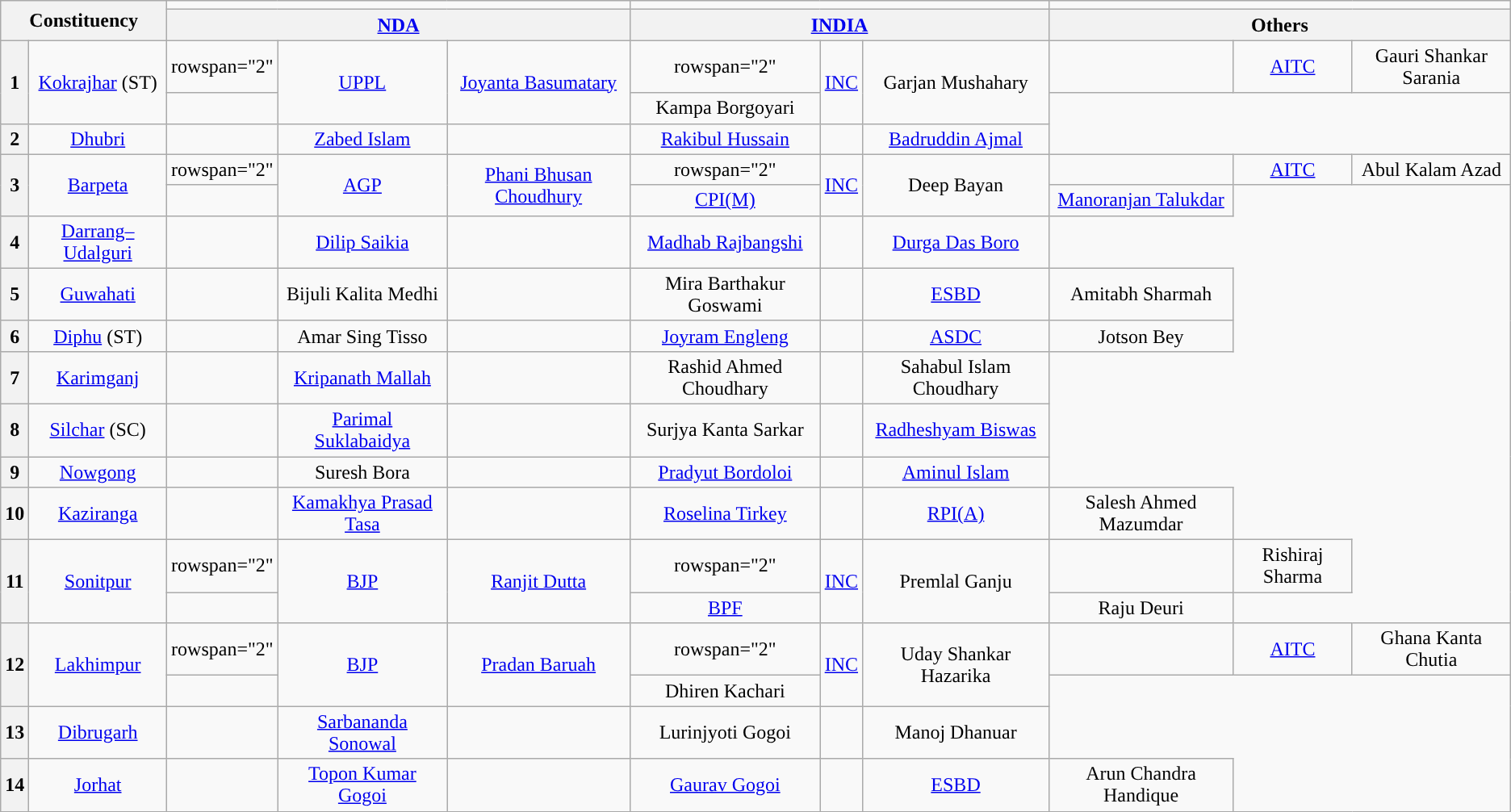<table class="wikitable sortable" style="text-align:center;">
<tr>
<th colspan="2" rowspan="2">Constituency</th>
<td colspan="3"></td>
<td colspan="3"></td>
<td colspan="3"></td>
</tr>
<tr>
<th colspan="3"><a href='#'>NDA</a></th>
<th colspan="3"><a href='#'>INDIA</a></th>
<th colspan="3">Others</th>
</tr>
<tr>
<th rowspan="2">1</th>
<td rowspan="2"><a href='#'>Kokrajhar</a> (ST)</td>
<td>rowspan="2" </td>
<td rowspan="2"><a href='#'>UPPL</a></td>
<td rowspan="2"><a href='#'>Joyanta Basumatary</a></td>
<td>rowspan="2" </td>
<td rowspan="2"><a href='#'>INC</a></td>
<td rowspan="2">Garjan Mushahary</td>
<td></td>
<td><a href='#'>AITC</a></td>
<td>Gauri Shankar Sarania</td>
</tr>
<tr>
<td></td>
<td>Kampa Borgoyari</td>
</tr>
<tr>
<th>2</th>
<td><a href='#'>Dhubri</a></td>
<td></td>
<td><a href='#'>Zabed Islam</a></td>
<td></td>
<td><a href='#'>Rakibul Hussain</a></td>
<td></td>
<td><a href='#'>Badruddin Ajmal</a></td>
</tr>
<tr>
<th rowspan="2">3</th>
<td rowspan="2"><a href='#'>Barpeta</a></td>
<td>rowspan="2" </td>
<td rowspan="2"><a href='#'>AGP</a></td>
<td rowspan="2"><a href='#'>Phani Bhusan Choudhury</a></td>
<td>rowspan="2" </td>
<td rowspan="2"><a href='#'>INC</a></td>
<td rowspan="2">Deep Bayan</td>
<td></td>
<td><a href='#'>AITC</a></td>
<td>Abul Kalam Azad</td>
</tr>
<tr>
<td></td>
<td><a href='#'>CPI(M)</a></td>
<td><a href='#'>Manoranjan Talukdar</a></td>
</tr>
<tr>
<th>4</th>
<td><a href='#'>Darrang–Udalguri</a></td>
<td></td>
<td><a href='#'>Dilip Saikia</a></td>
<td></td>
<td><a href='#'>Madhab Rajbangshi</a></td>
<td></td>
<td><a href='#'>Durga Das Boro</a></td>
</tr>
<tr>
<th>5</th>
<td><a href='#'>Guwahati</a></td>
<td></td>
<td>Bijuli Kalita Medhi</td>
<td></td>
<td>Mira Barthakur Goswami</td>
<td></td>
<td><a href='#'>ESBD</a></td>
<td>Amitabh Sharmah</td>
</tr>
<tr>
<th>6</th>
<td><a href='#'>Diphu</a> (ST)</td>
<td></td>
<td>Amar Sing Tisso</td>
<td></td>
<td><a href='#'>Joyram Engleng</a></td>
<td></td>
<td><a href='#'>ASDC</a></td>
<td>Jotson Bey</td>
</tr>
<tr>
<th>7</th>
<td><a href='#'>Karimganj</a></td>
<td></td>
<td><a href='#'>Kripanath Mallah</a></td>
<td></td>
<td>Rashid Ahmed Choudhary</td>
<td></td>
<td>Sahabul Islam Choudhary</td>
</tr>
<tr>
<th>8</th>
<td><a href='#'>Silchar</a> (SC)</td>
<td></td>
<td><a href='#'>Parimal Suklabaidya</a></td>
<td></td>
<td>Surjya Kanta Sarkar</td>
<td></td>
<td><a href='#'>Radheshyam Biswas</a></td>
</tr>
<tr>
<th>9</th>
<td><a href='#'>Nowgong</a></td>
<td></td>
<td>Suresh Bora</td>
<td></td>
<td><a href='#'>Pradyut Bordoloi</a></td>
<td></td>
<td><a href='#'>Aminul Islam</a></td>
</tr>
<tr>
<th>10</th>
<td><a href='#'>Kaziranga</a></td>
<td></td>
<td><a href='#'>Kamakhya Prasad Tasa</a></td>
<td></td>
<td><a href='#'>Roselina Tirkey</a></td>
<td></td>
<td><a href='#'>RPI(A)</a></td>
<td>Salesh Ahmed Mazumdar</td>
</tr>
<tr>
<th rowspan="2">11</th>
<td rowspan="2"><a href='#'>Sonitpur</a></td>
<td>rowspan="2" </td>
<td rowspan="2"><a href='#'>BJP</a></td>
<td rowspan="2"><a href='#'>Ranjit Dutta</a></td>
<td>rowspan="2" </td>
<td rowspan="2"><a href='#'>INC</a></td>
<td rowspan="2">Premlal Ganju</td>
<td></td>
<td>Rishiraj Sharma</td>
</tr>
<tr>
<td></td>
<td><a href='#'>BPF</a></td>
<td>Raju Deuri</td>
</tr>
<tr>
<th rowspan="2">12</th>
<td rowspan="2"><a href='#'>Lakhimpur</a></td>
<td>rowspan="2" </td>
<td rowspan="2"><a href='#'>BJP</a></td>
<td rowspan="2"><a href='#'>Pradan Baruah</a></td>
<td>rowspan="2" </td>
<td rowspan="2"><a href='#'>INC</a></td>
<td rowspan="2">Uday Shankar Hazarika</td>
<td></td>
<td><a href='#'>AITC</a></td>
<td>Ghana Kanta Chutia</td>
</tr>
<tr>
<td></td>
<td>Dhiren Kachari</td>
</tr>
<tr>
<th>13</th>
<td><a href='#'>Dibrugarh</a></td>
<td></td>
<td><a href='#'>Sarbananda Sonowal</a></td>
<td></td>
<td>Lurinjyoti Gogoi</td>
<td></td>
<td>Manoj Dhanuar</td>
</tr>
<tr>
<th>14</th>
<td><a href='#'>Jorhat</a></td>
<td></td>
<td><a href='#'>Topon Kumar Gogoi</a></td>
<td></td>
<td><a href='#'>Gaurav Gogoi</a></td>
<td></td>
<td><a href='#'>ESBD</a></td>
<td>Arun Chandra Handique</td>
</tr>
<tr>
</tr>
</table>
